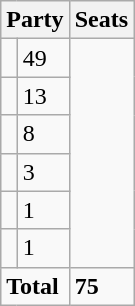<table class="wikitable">
<tr>
<th colspan=2>Party</th>
<th>Seats</th>
</tr>
<tr>
<td></td>
<td>49</td>
</tr>
<tr>
<td></td>
<td>13</td>
</tr>
<tr>
<td></td>
<td>8</td>
</tr>
<tr>
<td></td>
<td>3</td>
</tr>
<tr>
<td></td>
<td>1</td>
</tr>
<tr>
<td></td>
<td>1</td>
</tr>
<tr>
<td colspan="2"><strong>Total</strong></td>
<td><strong>75</strong></td>
</tr>
</table>
